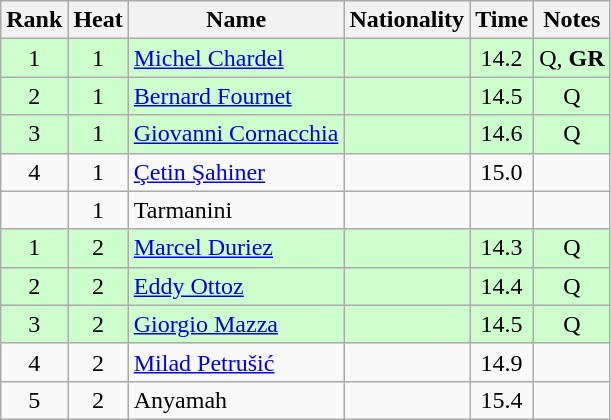<table class="wikitable sortable" style="text-align:center">
<tr>
<th>Rank</th>
<th>Heat</th>
<th>Name</th>
<th>Nationality</th>
<th>Time</th>
<th>Notes</th>
</tr>
<tr bgcolor=ccffcc>
<td>1</td>
<td>1</td>
<td align=left><a href='#'>Michel Chardel</a></td>
<td align=left></td>
<td>14.2</td>
<td>Q, <strong>GR</strong></td>
</tr>
<tr bgcolor=ccffcc>
<td>2</td>
<td>1</td>
<td align=left><a href='#'>Bernard Fournet</a></td>
<td align=left></td>
<td>14.5</td>
<td>Q</td>
</tr>
<tr bgcolor=ccffcc>
<td>3</td>
<td>1</td>
<td align=left><a href='#'>Giovanni Cornacchia</a></td>
<td align=left></td>
<td>14.6</td>
<td>Q</td>
</tr>
<tr>
<td>4</td>
<td>1</td>
<td align=left><a href='#'>Çetin Şahiner</a></td>
<td align=left></td>
<td>15.0</td>
<td></td>
</tr>
<tr>
<td></td>
<td>1</td>
<td align=left>Tarmanini</td>
<td align=left></td>
<td></td>
<td></td>
</tr>
<tr bgcolor=ccffcc>
<td>1</td>
<td>2</td>
<td align=left><a href='#'>Marcel Duriez</a></td>
<td align=left></td>
<td>14.3</td>
<td>Q</td>
</tr>
<tr bgcolor=ccffcc>
<td>2</td>
<td>2</td>
<td align=left><a href='#'>Eddy Ottoz</a></td>
<td align=left></td>
<td>14.4</td>
<td>Q</td>
</tr>
<tr bgcolor=ccffcc>
<td>3</td>
<td>2</td>
<td align=left><a href='#'>Giorgio Mazza</a></td>
<td align=left></td>
<td>14.5</td>
<td>Q</td>
</tr>
<tr>
<td>4</td>
<td>2</td>
<td align=left><a href='#'>Milad Petrušić</a></td>
<td align=left></td>
<td>14.9</td>
<td></td>
</tr>
<tr>
<td>5</td>
<td>2</td>
<td align=left>Anyamah</td>
<td align=left></td>
<td>15.4</td>
<td></td>
</tr>
</table>
